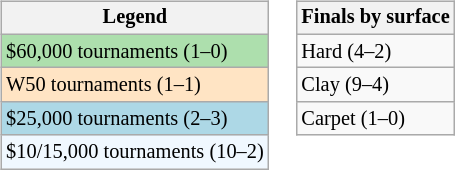<table>
<tr valign=top>
<td><br><table class=wikitable style="font-size:85%">
<tr>
<th>Legend</th>
</tr>
<tr style="background:#addfad;">
<td>$60,000 tournaments (1–0)</td>
</tr>
<tr style="background:#ffe4c4;">
<td>W50 tournaments (1–1)</td>
</tr>
<tr style="background:lightblue;">
<td>$25,000 tournaments (2–3)</td>
</tr>
<tr style="background:#f0f8ff;">
<td>$10/15,000 tournaments (10–2)</td>
</tr>
</table>
</td>
<td><br><table class=wikitable style="font-size:85%">
<tr>
<th>Finals by surface</th>
</tr>
<tr>
<td>Hard (4–2)</td>
</tr>
<tr>
<td>Clay (9–4)</td>
</tr>
<tr>
<td>Carpet (1–0)</td>
</tr>
</table>
</td>
</tr>
</table>
